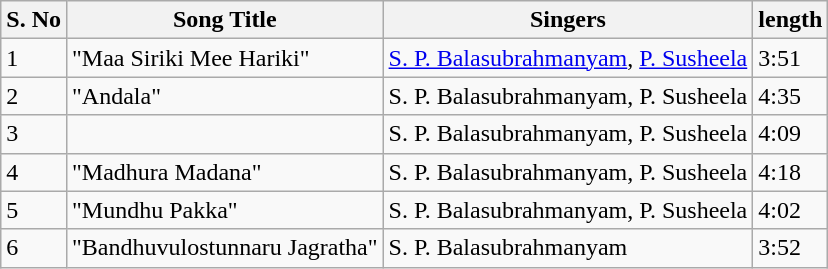<table class="wikitable">
<tr>
<th>S. No</th>
<th>Song Title</th>
<th>Singers</th>
<th>length</th>
</tr>
<tr>
<td>1</td>
<td>"Maa Siriki Mee Hariki"</td>
<td><a href='#'>S. P. Balasubrahmanyam</a>, <a href='#'>P. Susheela</a></td>
<td>3:51</td>
</tr>
<tr>
<td>2</td>
<td>"Andala"</td>
<td>S. P. Balasubrahmanyam, P. Susheela</td>
<td>4:35</td>
</tr>
<tr>
<td>3</td>
<td></td>
<td>S. P. Balasubrahmanyam, P. Susheela</td>
<td>4:09</td>
</tr>
<tr>
<td>4</td>
<td>"Madhura Madana"</td>
<td>S. P. Balasubrahmanyam, P. Susheela</td>
<td>4:18</td>
</tr>
<tr>
<td>5</td>
<td>"Mundhu Pakka"</td>
<td>S. P. Balasubrahmanyam, P. Susheela</td>
<td>4:02</td>
</tr>
<tr>
<td>6</td>
<td>"Bandhuvulostunnaru Jagratha"</td>
<td>S. P. Balasubrahmanyam</td>
<td>3:52</td>
</tr>
</table>
